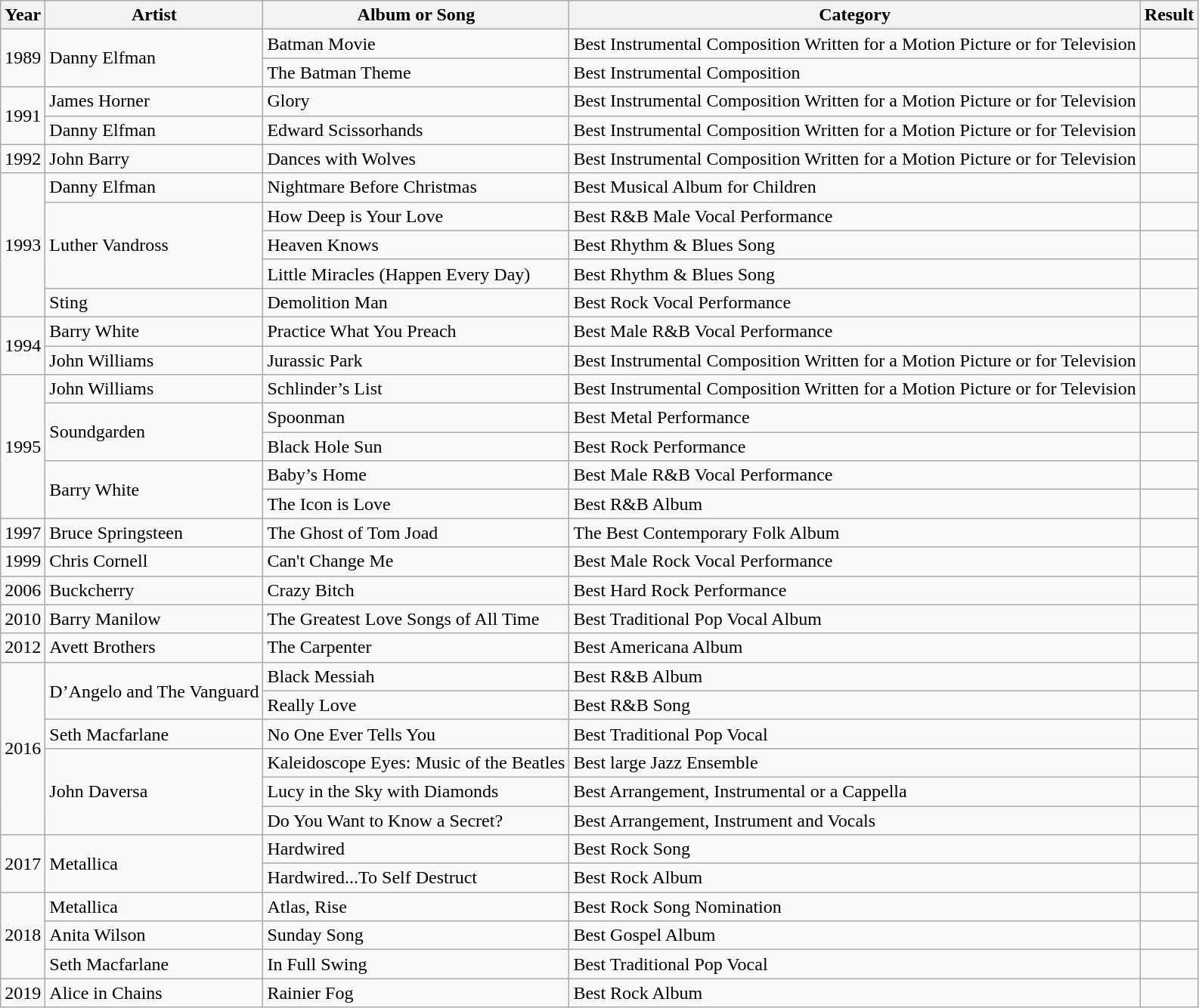<table class="wikitable">
<tr>
<th>Year</th>
<th>Artist</th>
<th>Album or Song</th>
<th>Category</th>
<th>Result</th>
</tr>
<tr>
<td rowspan="2">1989</td>
<td rowspan="2">Danny Elfman</td>
<td>Batman Movie</td>
<td>Best Instrumental Composition Written for a Motion Picture or for Television</td>
<td></td>
</tr>
<tr>
<td>The Batman Theme</td>
<td>Best Instrumental Composition</td>
<td></td>
</tr>
<tr>
<td rowspan="2">1991</td>
<td>James Horner</td>
<td>Glory</td>
<td>Best Instrumental Composition Written for a Motion Picture or for Television</td>
<td></td>
</tr>
<tr>
<td>Danny Elfman</td>
<td>Edward Scissorhands</td>
<td>Best Instrumental Composition Written for a Motion Picture or for Television</td>
<td></td>
</tr>
<tr>
<td>1992</td>
<td>John Barry</td>
<td>Dances with Wolves</td>
<td>Best Instrumental Composition Written for a Motion Picture or for Television</td>
<td></td>
</tr>
<tr>
<td rowspan="5">1993</td>
<td>Danny Elfman</td>
<td>Nightmare Before Christmas</td>
<td>Best Musical Album for Children</td>
<td></td>
</tr>
<tr>
<td rowspan="3">Luther Vandross</td>
<td>How Deep is Your Love</td>
<td>Best R&B Male Vocal Performance</td>
<td></td>
</tr>
<tr>
<td>Heaven Knows</td>
<td>Best Rhythm & Blues Song</td>
<td></td>
</tr>
<tr>
<td>Little Miracles (Happen Every Day)</td>
<td>Best Rhythm & Blues Song</td>
<td></td>
</tr>
<tr>
<td>Sting</td>
<td>Demolition Man</td>
<td>Best Rock Vocal Performance</td>
<td></td>
</tr>
<tr>
<td rowspan="2">1994</td>
<td>Barry White</td>
<td>Practice What You Preach</td>
<td>Best Male R&B Vocal Performance</td>
<td></td>
</tr>
<tr>
<td>John Williams</td>
<td>Jurassic Park</td>
<td>Best Instrumental Composition Written for a Motion Picture or for Television</td>
<td></td>
</tr>
<tr>
<td rowspan="5">1995</td>
<td>John Williams</td>
<td>Schlinder’s List</td>
<td>Best Instrumental Composition Written for a Motion Picture or for Television</td>
<td></td>
</tr>
<tr>
<td rowspan="2">Soundgarden</td>
<td>Spoonman</td>
<td>Best Metal Performance</td>
<td></td>
</tr>
<tr>
<td>Black Hole Sun</td>
<td>Best Rock Performance</td>
<td></td>
</tr>
<tr>
<td rowspan="2">Barry White</td>
<td>Baby’s Home</td>
<td>Best Male R&B Vocal Performance</td>
<td></td>
</tr>
<tr>
<td>The Icon is Love</td>
<td>Best R&B Album</td>
<td></td>
</tr>
<tr>
<td>1997</td>
<td>Bruce Springsteen</td>
<td>The Ghost of Tom Joad</td>
<td>The Best Contemporary Folk Album</td>
<td></td>
</tr>
<tr>
<td>1999</td>
<td>Chris Cornell</td>
<td>Can't Change Me</td>
<td>Best Male Rock Vocal Performance</td>
<td></td>
</tr>
<tr>
<td>2006</td>
<td>Buckcherry</td>
<td>Crazy Bitch</td>
<td>Best Hard Rock Performance</td>
<td></td>
</tr>
<tr>
<td>2010</td>
<td>Barry Manilow</td>
<td>The Greatest Love Songs of All Time</td>
<td>Best Traditional Pop Vocal Album</td>
<td></td>
</tr>
<tr>
<td>2012</td>
<td>Avett Brothers</td>
<td>The Carpenter</td>
<td>Best Americana Album</td>
<td></td>
</tr>
<tr>
<td rowspan="6">2016</td>
<td rowspan="2">D’Angelo and The Vanguard</td>
<td>Black Messiah</td>
<td>Best R&B Album</td>
<td></td>
</tr>
<tr>
<td>Really Love</td>
<td>Best R&B Song</td>
<td></td>
</tr>
<tr>
<td>Seth Macfarlane</td>
<td>No One Ever Tells You</td>
<td>Best Traditional Pop Vocal</td>
<td></td>
</tr>
<tr>
<td rowspan="3">John Daversa</td>
<td>Kaleidoscope Eyes: Music of the Beatles</td>
<td>Best large Jazz Ensemble</td>
<td></td>
</tr>
<tr>
<td>Lucy in the Sky with Diamonds</td>
<td>Best Arrangement, Instrumental or a Cappella</td>
<td></td>
</tr>
<tr>
<td>Do You Want to Know a Secret?</td>
<td>Best Arrangement, Instrument and Vocals</td>
<td></td>
</tr>
<tr>
<td rowspan="2">2017</td>
<td rowspan="2">Metallica</td>
<td>Hardwired</td>
<td>Best Rock Song</td>
<td></td>
</tr>
<tr>
<td>Hardwired...To Self Destruct</td>
<td>Best Rock Album</td>
<td></td>
</tr>
<tr>
<td rowspan="3">2018</td>
<td>Metallica</td>
<td>Atlas, Rise</td>
<td>Best Rock Song Nomination</td>
<td></td>
</tr>
<tr>
<td>Anita Wilson</td>
<td>Sunday Song</td>
<td>Best Gospel Album</td>
<td></td>
</tr>
<tr>
<td>Seth Macfarlane</td>
<td>In Full Swing</td>
<td>Best Traditional Pop Vocal</td>
<td></td>
</tr>
<tr>
<td>2019</td>
<td>Alice in Chains</td>
<td>Rainier Fog</td>
<td>Best Rock Album</td>
<td></td>
</tr>
</table>
